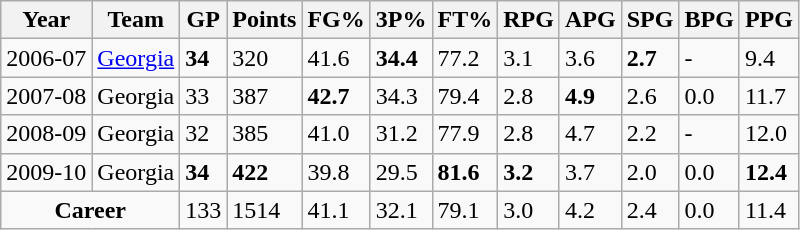<table class="wikitable">
<tr>
<th>Year</th>
<th>Team</th>
<th>GP</th>
<th>Points</th>
<th>FG%</th>
<th>3P%</th>
<th>FT%</th>
<th>RPG</th>
<th>APG</th>
<th>SPG</th>
<th>BPG</th>
<th>PPG</th>
</tr>
<tr>
<td>2006-07</td>
<td><a href='#'>Georgia</a></td>
<td><strong>34</strong></td>
<td>320</td>
<td>41.6</td>
<td><strong>34.4</strong></td>
<td>77.2</td>
<td>3.1</td>
<td>3.6</td>
<td><strong>2.7</strong></td>
<td>-</td>
<td>9.4</td>
</tr>
<tr>
<td>2007-08</td>
<td>Georgia</td>
<td>33</td>
<td>387</td>
<td><strong>42.7</strong></td>
<td>34.3</td>
<td>79.4</td>
<td>2.8</td>
<td><strong>4.9</strong></td>
<td>2.6</td>
<td>0.0</td>
<td>11.7</td>
</tr>
<tr>
<td>2008-09</td>
<td>Georgia</td>
<td>32</td>
<td>385</td>
<td>41.0</td>
<td>31.2</td>
<td>77.9</td>
<td>2.8</td>
<td>4.7</td>
<td>2.2</td>
<td>-</td>
<td>12.0</td>
</tr>
<tr>
<td>2009-10</td>
<td>Georgia</td>
<td><strong>34</strong></td>
<td><strong>422</strong></td>
<td>39.8</td>
<td>29.5</td>
<td><strong>81.6</strong></td>
<td><strong>3.2</strong></td>
<td>3.7</td>
<td>2.0</td>
<td>0.0</td>
<td><strong>12.4</strong></td>
</tr>
<tr class="sortbottom">
<td colspan=2 align=center><strong>Career</strong></td>
<td>133</td>
<td>1514</td>
<td>41.1</td>
<td>32.1</td>
<td>79.1</td>
<td>3.0</td>
<td>4.2</td>
<td>2.4</td>
<td>0.0</td>
<td>11.4</td>
</tr>
</table>
